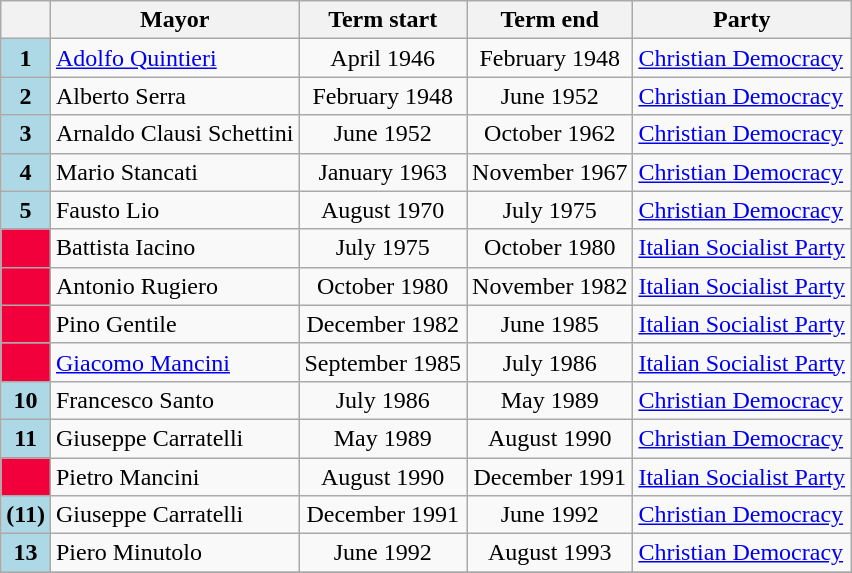<table class="wikitable">
<tr>
<th class=unsortable> </th>
<th>Mayor</th>
<th>Term start</th>
<th>Term end</th>
<th>Party</th>
</tr>
<tr>
<th style="background:#ADD8E6;">1</th>
<td><a href='#'>Adolfo Quintieri</a></td>
<td align=center>April 1946</td>
<td align=center>February 1948</td>
<td><a href='#'>Christian Democracy</a></td>
</tr>
<tr>
<th style="background:#ADD8E6;">2</th>
<td>Alberto Serra</td>
<td align=center>February 1948</td>
<td align=center>June 1952</td>
<td><a href='#'>Christian Democracy</a></td>
</tr>
<tr>
<th style="background:#ADD8E6;">3</th>
<td>Arnaldo Clausi Schettini</td>
<td align=center>June 1952</td>
<td align=center>October 1962</td>
<td><a href='#'>Christian Democracy</a></td>
</tr>
<tr>
<th style="background:#ADD8E6;">4</th>
<td>Mario Stancati</td>
<td align=center>January 1963</td>
<td align=center>November 1967</td>
<td><a href='#'>Christian Democracy</a></td>
</tr>
<tr>
<th style="background:#ADD8E6;">5</th>
<td>Fausto Lio</td>
<td align=center>August 1970</td>
<td align=center>July 1975</td>
<td><a href='#'>Christian Democracy</a></td>
</tr>
<tr>
<th style="background:#F2003C;"></th>
<td>Battista Iacino</td>
<td align=center>July 1975</td>
<td align=center>October 1980</td>
<td><a href='#'>Italian Socialist Party</a></td>
</tr>
<tr>
<th style="background:#F2003C;"></th>
<td>Antonio Rugiero</td>
<td align=center>October 1980</td>
<td align=center>November 1982</td>
<td><a href='#'>Italian Socialist Party</a></td>
</tr>
<tr>
<th style="background:#F2003C;"></th>
<td>Pino Gentile</td>
<td align=center>December 1982</td>
<td align=center>June 1985</td>
<td><a href='#'>Italian Socialist Party</a></td>
</tr>
<tr>
<th style="background:#F2003C;"></th>
<td><a href='#'>Giacomo Mancini</a></td>
<td align=center>September 1985</td>
<td align=center>July 1986</td>
<td><a href='#'>Italian Socialist Party</a></td>
</tr>
<tr>
<th style="background:#ADD8E6;">10</th>
<td>Francesco Santo</td>
<td align=center>July 1986</td>
<td align=center>May 1989</td>
<td><a href='#'>Christian Democracy</a></td>
</tr>
<tr>
<th style="background:#ADD8E6;">11</th>
<td>Giuseppe Carratelli</td>
<td align=center>May 1989</td>
<td align=center>August 1990</td>
<td><a href='#'>Christian Democracy</a></td>
</tr>
<tr>
<th style="background:#F2003C;"></th>
<td>Pietro Mancini</td>
<td align=center>August 1990</td>
<td align=center>December 1991</td>
<td><a href='#'>Italian Socialist Party</a></td>
</tr>
<tr>
<th style="background:#ADD8E6;">(11)</th>
<td>Giuseppe Carratelli</td>
<td align=center>December 1991</td>
<td align=center>June 1992</td>
<td><a href='#'>Christian Democracy</a></td>
</tr>
<tr>
<th style="background:#ADD8E6;">13</th>
<td>Piero Minutolo</td>
<td align=center>June 1992</td>
<td align=center>August 1993</td>
<td><a href='#'>Christian Democracy</a></td>
</tr>
<tr>
</tr>
</table>
